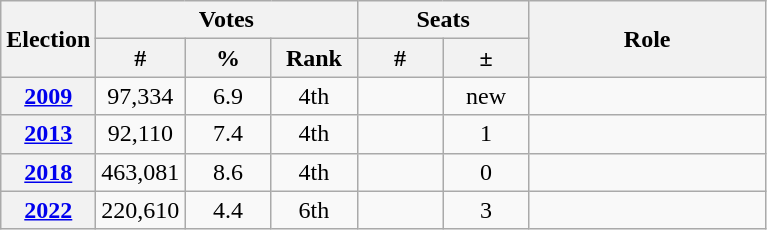<table class=wikitable style="text-align:center;">
<tr>
<th rowspan=2>Election</th>
<th colspan=3>Votes</th>
<th colspan=2>Seats</th>
<th style="width:150px" rowspan=2>Role</th>
</tr>
<tr>
<th style="width:50px">#</th>
<th style="width:50px">%</th>
<th style="width:50px">Rank</th>
<th style="width:50px">#</th>
<th style="width:50px">±</th>
</tr>
<tr>
<th><a href='#'>2009</a></th>
<td>97,334</td>
<td>6.9</td>
<td>4th</td>
<td style="text-align:right;"></td>
<td>new</td>
<td></td>
</tr>
<tr>
<th><a href='#'>2013</a></th>
<td>92,110</td>
<td>7.4</td>
<td>4th</td>
<td style="text-align:right;"></td>
<td> 1</td>
<td></td>
</tr>
<tr>
<th><a href='#'>2018</a></th>
<td>463,081</td>
<td>8.6</td>
<td>4th</td>
<td style="text-align:right;"></td>
<td> 0</td>
<td></small></td>
</tr>
<tr>
<th><a href='#'>2022</a></th>
<td>220,610</td>
<td>4.4</td>
<td>6th</td>
<td style="text-align:right;"></td>
<td> 3</td>
<td></td>
</tr>
</table>
